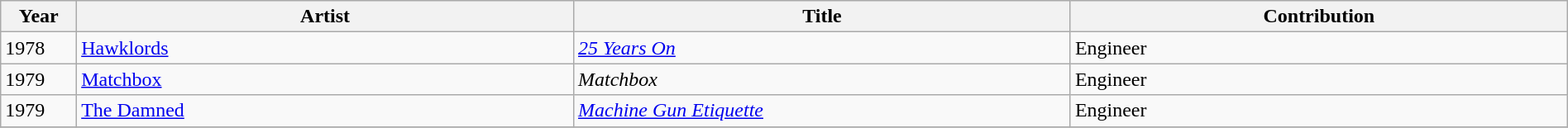<table class="wikitable sortable" style="width:100%;">
<tr>
<th style="width:30px;">Year</th>
<th style="width:250px;">Artist</th>
<th style="width:250px;">Title</th>
<th style="width:250px;">Contribution</th>
</tr>
<tr>
<td>1978</td>
<td><a href='#'>Hawklords</a></td>
<td><em><a href='#'>25 Years On</a></em></td>
<td>Engineer</td>
</tr>
<tr>
<td>1979</td>
<td><a href='#'>Matchbox</a></td>
<td><em>Matchbox</em></td>
<td>Engineer</td>
</tr>
<tr>
<td>1979</td>
<td><a href='#'>The Damned</a></td>
<td><em><a href='#'>Machine Gun Etiquette</a></em></td>
<td>Engineer</td>
</tr>
<tr>
</tr>
</table>
